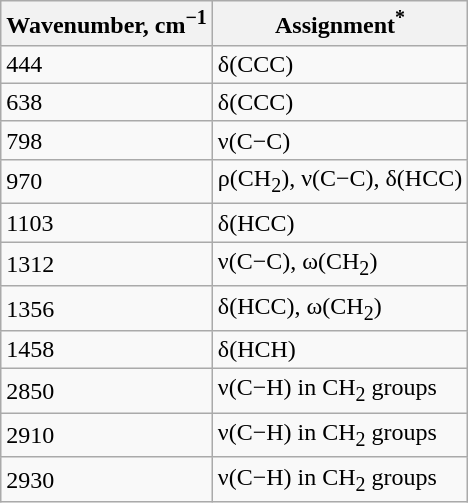<table Class = "wikitable">
<tr>
<th>Wavenumber, cm<sup>−1</sup></th>
<th>Assignment<sup>*</sup></th>
</tr>
<tr>
<td>444</td>
<td>δ(CCC)</td>
</tr>
<tr>
<td>638</td>
<td>δ(CCC)</td>
</tr>
<tr>
<td>798</td>
<td>ν(C−C)</td>
</tr>
<tr>
<td>970</td>
<td>ρ(CH<sub>2</sub>), ν(C−C), δ(HCC)</td>
</tr>
<tr>
<td>1103</td>
<td>δ(HCC)</td>
</tr>
<tr>
<td>1312</td>
<td>ν(C−C), ω(CH<sub>2</sub>)</td>
</tr>
<tr>
<td>1356</td>
<td>δ(HCC), ω(CH<sub>2</sub>)</td>
</tr>
<tr>
<td>1458</td>
<td>δ(HCH)</td>
</tr>
<tr>
<td>2850</td>
<td>ν(C−H) in CH<sub>2</sub> groups</td>
</tr>
<tr>
<td>2910</td>
<td>ν(C−H) in CH<sub>2</sub> groups</td>
</tr>
<tr>
<td>2930</td>
<td>ν(C−H) in CH<sub>2</sub> groups</td>
</tr>
</table>
